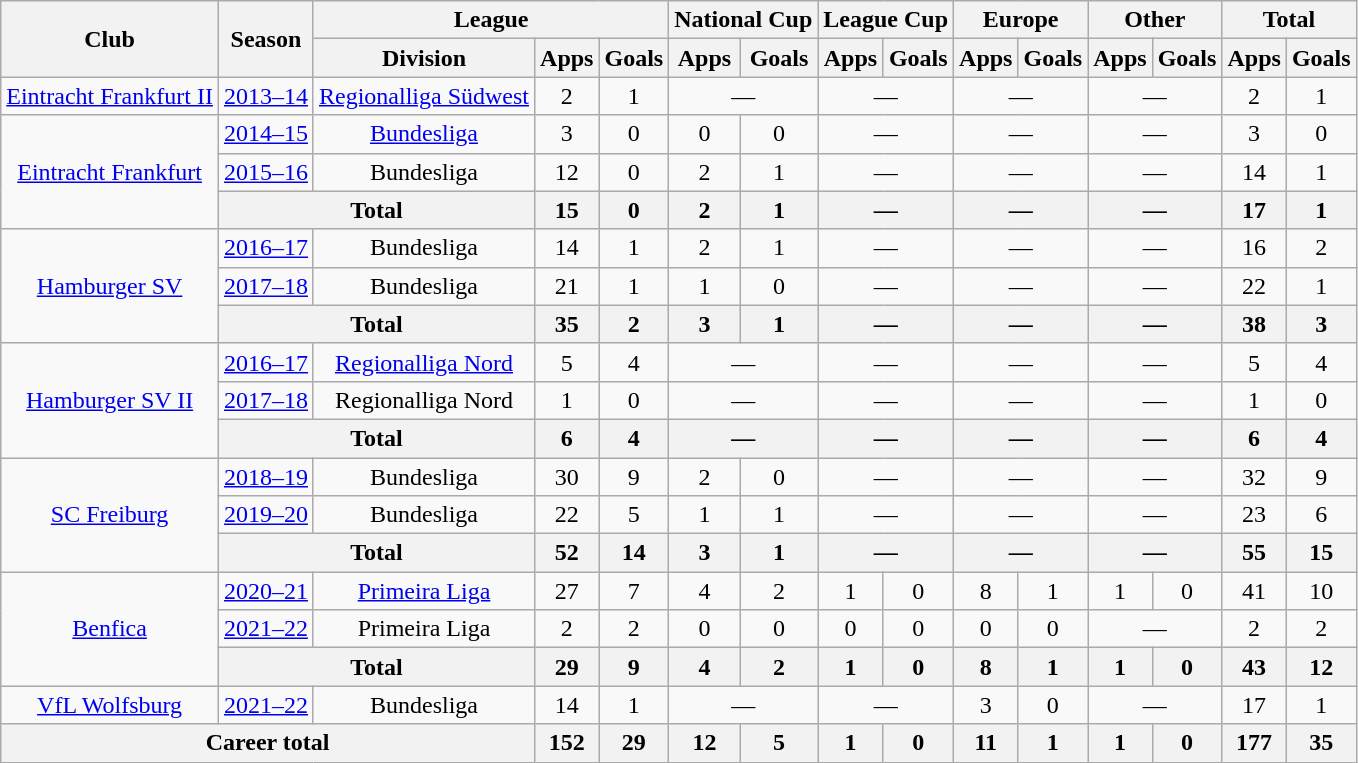<table class="wikitable" style="text-align:center">
<tr>
<th rowspan="2">Club</th>
<th rowspan="2">Season</th>
<th colspan="3">League</th>
<th colspan="2">National Cup</th>
<th colspan="2">League Cup</th>
<th colspan="2">Europe</th>
<th colspan="2">Other</th>
<th colspan="2">Total</th>
</tr>
<tr>
<th>Division</th>
<th>Apps</th>
<th>Goals</th>
<th>Apps</th>
<th>Goals</th>
<th>Apps</th>
<th>Goals</th>
<th>Apps</th>
<th>Goals</th>
<th>Apps</th>
<th>Goals</th>
<th>Apps</th>
<th>Goals</th>
</tr>
<tr>
<td><a href='#'>Eintracht Frankfurt II</a></td>
<td><a href='#'>2013–14</a></td>
<td><a href='#'>Regionalliga Südwest</a></td>
<td>2</td>
<td>1</td>
<td colspan="2">—</td>
<td colspan="2">—</td>
<td colspan="2">—</td>
<td colspan="2">—</td>
<td>2</td>
<td>1</td>
</tr>
<tr>
<td rowspan="3"><a href='#'>Eintracht Frankfurt</a></td>
<td><a href='#'>2014–15</a></td>
<td><a href='#'>Bundesliga</a></td>
<td>3</td>
<td>0</td>
<td>0</td>
<td>0</td>
<td colspan="2">—</td>
<td colspan="2">—</td>
<td colspan="2">—</td>
<td>3</td>
<td>0</td>
</tr>
<tr>
<td><a href='#'>2015–16</a></td>
<td>Bundesliga</td>
<td>12</td>
<td>0</td>
<td>2</td>
<td>1</td>
<td colspan="2">—</td>
<td colspan="2">—</td>
<td colspan="2">—</td>
<td>14</td>
<td>1</td>
</tr>
<tr>
<th colspan="2">Total</th>
<th>15</th>
<th>0</th>
<th>2</th>
<th>1</th>
<th colspan="2">—</th>
<th colspan="2">—</th>
<th colspan="2">—</th>
<th>17</th>
<th>1</th>
</tr>
<tr>
<td rowspan="3"><a href='#'>Hamburger SV</a></td>
<td><a href='#'>2016–17</a></td>
<td>Bundesliga</td>
<td>14</td>
<td>1</td>
<td>2</td>
<td>1</td>
<td colspan="2">—</td>
<td colspan="2">—</td>
<td colspan="2">—</td>
<td>16</td>
<td>2</td>
</tr>
<tr>
<td><a href='#'>2017–18</a></td>
<td>Bundesliga</td>
<td>21</td>
<td>1</td>
<td>1</td>
<td>0</td>
<td colspan="2">—</td>
<td colspan="2">—</td>
<td colspan="2">—</td>
<td>22</td>
<td>1</td>
</tr>
<tr>
<th colspan="2">Total</th>
<th>35</th>
<th>2</th>
<th>3</th>
<th>1</th>
<th colspan="2">—</th>
<th colspan="2">—</th>
<th colspan="2">—</th>
<th>38</th>
<th>3</th>
</tr>
<tr>
<td rowspan="3"><a href='#'>Hamburger SV II</a></td>
<td><a href='#'>2016–17</a></td>
<td><a href='#'>Regionalliga Nord</a></td>
<td>5</td>
<td>4</td>
<td colspan="2">—</td>
<td colspan="2">—</td>
<td colspan="2">—</td>
<td colspan="2">—</td>
<td>5</td>
<td>4</td>
</tr>
<tr>
<td><a href='#'>2017–18</a></td>
<td>Regionalliga Nord</td>
<td>1</td>
<td>0</td>
<td colspan="2">—</td>
<td colspan="2">—</td>
<td colspan="2">—</td>
<td colspan="2">—</td>
<td>1</td>
<td>0</td>
</tr>
<tr>
<th colspan="2">Total</th>
<th>6</th>
<th>4</th>
<th colspan="2">—</th>
<th colspan="2">—</th>
<th colspan="2">—</th>
<th colspan="2">—</th>
<th>6</th>
<th>4</th>
</tr>
<tr>
<td rowspan="3"><a href='#'>SC Freiburg</a></td>
<td><a href='#'>2018–19</a></td>
<td>Bundesliga</td>
<td>30</td>
<td>9</td>
<td>2</td>
<td>0</td>
<td colspan="2">—</td>
<td colspan="2">—</td>
<td colspan="2">—</td>
<td>32</td>
<td>9</td>
</tr>
<tr>
<td><a href='#'>2019–20</a></td>
<td>Bundesliga</td>
<td>22</td>
<td>5</td>
<td>1</td>
<td>1</td>
<td colspan="2">—</td>
<td colspan="2">—</td>
<td colspan="2">—</td>
<td>23</td>
<td>6</td>
</tr>
<tr>
<th colspan="2">Total</th>
<th>52</th>
<th>14</th>
<th>3</th>
<th>1</th>
<th colspan="2">—</th>
<th colspan="2">—</th>
<th colspan="2">—</th>
<th>55</th>
<th>15</th>
</tr>
<tr>
<td rowspan="3"><a href='#'>Benfica</a></td>
<td><a href='#'>2020–21</a></td>
<td><a href='#'>Primeira Liga</a></td>
<td>27</td>
<td>7</td>
<td>4</td>
<td>2</td>
<td>1</td>
<td>0</td>
<td>8</td>
<td>1</td>
<td>1</td>
<td>0</td>
<td>41</td>
<td>10</td>
</tr>
<tr>
<td><a href='#'>2021–22</a></td>
<td>Primeira Liga</td>
<td>2</td>
<td>2</td>
<td>0</td>
<td>0</td>
<td>0</td>
<td>0</td>
<td>0</td>
<td>0</td>
<td colspan="2">—</td>
<td>2</td>
<td>2</td>
</tr>
<tr>
<th colspan="2">Total</th>
<th>29</th>
<th>9</th>
<th>4</th>
<th>2</th>
<th>1</th>
<th>0</th>
<th>8</th>
<th>1</th>
<th>1</th>
<th>0</th>
<th>43</th>
<th>12</th>
</tr>
<tr>
<td><a href='#'>VfL Wolfsburg</a></td>
<td><a href='#'>2021–22</a></td>
<td>Bundesliga</td>
<td>14</td>
<td>1</td>
<td colspan="2">—</td>
<td colspan="2">—</td>
<td>3</td>
<td>0</td>
<td colspan="2">—</td>
<td>17</td>
<td>1</td>
</tr>
<tr>
<th colspan="3">Career total</th>
<th>152</th>
<th>29</th>
<th>12</th>
<th>5</th>
<th>1</th>
<th>0</th>
<th>11</th>
<th>1</th>
<th>1</th>
<th>0</th>
<th>177</th>
<th>35</th>
</tr>
</table>
